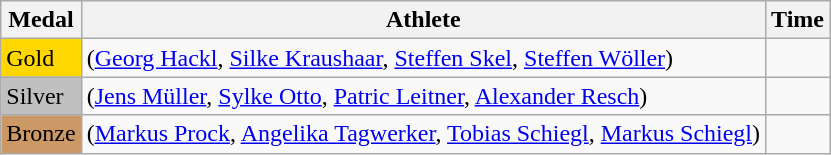<table class="wikitable">
<tr>
<th>Medal</th>
<th>Athlete</th>
<th>Time</th>
</tr>
<tr>
<td bgcolor="gold">Gold</td>
<td> (<a href='#'>Georg Hackl</a>, <a href='#'>Silke Kraushaar</a>, <a href='#'>Steffen Skel</a>, <a href='#'>Steffen Wöller</a>)</td>
<td></td>
</tr>
<tr>
<td bgcolor="silver">Silver</td>
<td> (<a href='#'>Jens Müller</a>, <a href='#'>Sylke Otto</a>, <a href='#'>Patric Leitner</a>, <a href='#'>Alexander Resch</a>)</td>
<td></td>
</tr>
<tr>
<td bgcolor="CC9966">Bronze</td>
<td> (<a href='#'>Markus Prock</a>, <a href='#'>Angelika Tagwerker</a>, <a href='#'>Tobias Schiegl</a>, <a href='#'>Markus Schiegl</a>)</td>
<td></td>
</tr>
</table>
